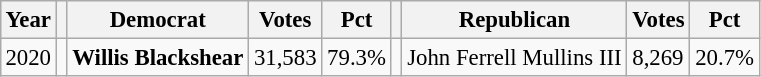<table class="wikitable" style="margin:0.5em ; font-size:95%">
<tr>
<th>Year</th>
<th></th>
<th>Democrat</th>
<th>Votes</th>
<th>Pct</th>
<th></th>
<th>Republican</th>
<th>Votes</th>
<th>Pct</th>
</tr>
<tr>
<td>2020</td>
<td></td>
<td><strong>Willis Blackshear</strong></td>
<td>31,583</td>
<td>79.3%</td>
<td></td>
<td>John Ferrell Mullins III</td>
<td>8,269</td>
<td>20.7%</td>
</tr>
</table>
